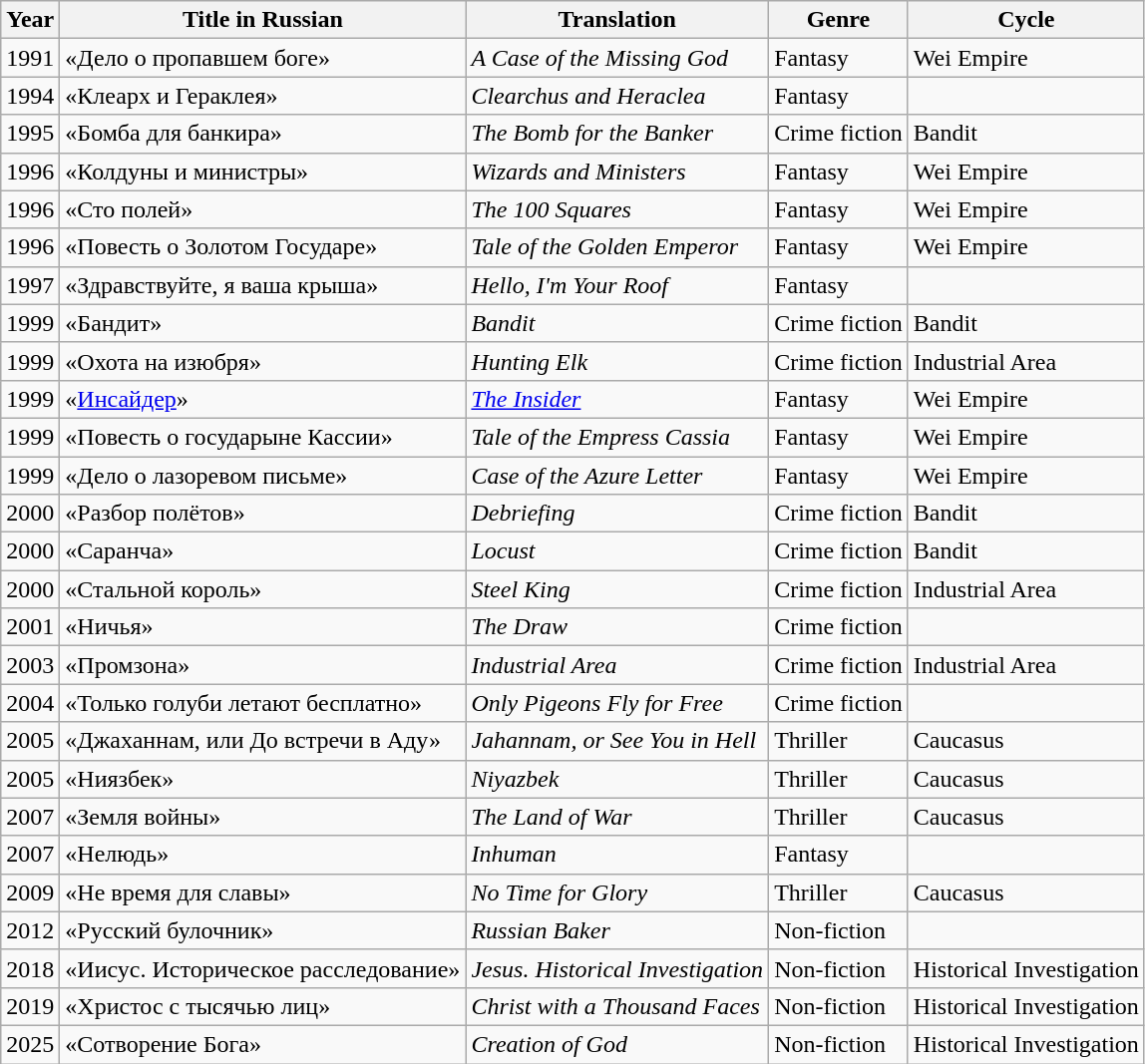<table class="wikitable sortable">
<tr>
<th>Year</th>
<th>Title in Russian</th>
<th>Translation</th>
<th>Genre</th>
<th>Cycle</th>
</tr>
<tr>
<td>1991</td>
<td>«Дело о пропавшем боге»</td>
<td><em>A Case of the Missing God</em></td>
<td>Fantasy</td>
<td>Wei Empire</td>
</tr>
<tr>
<td>1994</td>
<td>«Клеарх и Гераклея»</td>
<td><em>Clearchus and Heraclea</em></td>
<td>Fantasy</td>
<td></td>
</tr>
<tr>
<td>1995</td>
<td>«Бомба для банкира»</td>
<td><em>The Bomb for the Banker</em></td>
<td>Crime fiction</td>
<td>Bandit</td>
</tr>
<tr>
<td>1996</td>
<td>«Колдуны и министры»</td>
<td><em>Wizards and Ministers</em></td>
<td>Fantasy</td>
<td>Wei Empire</td>
</tr>
<tr>
<td>1996</td>
<td>«Сто полей»</td>
<td><em>The 100 Squares</em></td>
<td>Fantasy</td>
<td>Wei Empire</td>
</tr>
<tr>
<td>1996</td>
<td>«Повесть о Золотом Государе»</td>
<td><em>Tale of the Golden Emperor</em></td>
<td>Fantasy</td>
<td>Wei Empire</td>
</tr>
<tr>
<td>1997</td>
<td>«Здравствуйте, я ваша крыша»</td>
<td><em>Hello, I'm Your Roof</em></td>
<td>Fantasy</td>
<td></td>
</tr>
<tr>
<td>1999</td>
<td>«Бандит»</td>
<td><em>Bandit</em></td>
<td>Crime fiction</td>
<td>Bandit</td>
</tr>
<tr>
<td>1999</td>
<td>«Охота на изюбря»</td>
<td><em>Hunting Elk</em></td>
<td>Crime fiction</td>
<td>Industrial Area</td>
</tr>
<tr>
<td>1999</td>
<td>«<a href='#'>Инсайдер</a>»</td>
<td><em><a href='#'>The Insider</a></em></td>
<td>Fantasy</td>
<td>Wei Empire</td>
</tr>
<tr>
<td>1999</td>
<td>«Повесть о государыне Кассии»</td>
<td><em>Tale of the Empress Cassia</em></td>
<td>Fantasy</td>
<td>Wei Empire</td>
</tr>
<tr>
<td>1999</td>
<td>«Дело о лазоревом письме»</td>
<td><em>Case of the Azure Letter</em></td>
<td>Fantasy</td>
<td>Wei Empire</td>
</tr>
<tr>
<td>2000</td>
<td>«Разбор полётов»</td>
<td><em>Debriefing</em></td>
<td>Crime fiction</td>
<td>Bandit</td>
</tr>
<tr>
<td>2000</td>
<td>«Саранча»</td>
<td><em>Locust</em></td>
<td>Crime fiction</td>
<td>Bandit</td>
</tr>
<tr>
<td>2000</td>
<td>«Стальной король»</td>
<td><em>Steel King</em></td>
<td>Crime fiction</td>
<td>Industrial Area</td>
</tr>
<tr>
<td>2001</td>
<td>«Ничья»</td>
<td><em>The Draw</em></td>
<td>Crime fiction</td>
<td></td>
</tr>
<tr>
<td>2003</td>
<td>«Промзона»</td>
<td><em>Industrial Area</em></td>
<td>Crime fiction</td>
<td>Industrial Area</td>
</tr>
<tr>
<td>2004</td>
<td>«Только голуби летают бесплатно»</td>
<td><em>Only Pigeons Fly for Free</em></td>
<td>Crime fiction</td>
<td></td>
</tr>
<tr>
<td>2005</td>
<td>«Джаханнам, или До встречи в Аду»</td>
<td><em>Jahannam, or See You in Hell</em></td>
<td>Thriller</td>
<td>Caucasus</td>
</tr>
<tr>
<td>2005</td>
<td>«Ниязбек»</td>
<td><em>Niyazbek</em></td>
<td>Thriller</td>
<td>Caucasus</td>
</tr>
<tr>
<td>2007</td>
<td>«Земля войны»</td>
<td><em>The Land of War</em></td>
<td>Thriller</td>
<td>Caucasus</td>
</tr>
<tr>
<td>2007</td>
<td>«Нелюдь»</td>
<td><em>Inhuman</em></td>
<td>Fantasy</td>
<td></td>
</tr>
<tr>
<td>2009</td>
<td>«Не время для славы»</td>
<td><em>No Time for Glory</em></td>
<td>Thriller</td>
<td>Caucasus</td>
</tr>
<tr>
<td>2012</td>
<td>«Русский булочник»</td>
<td><em>Russian Baker</em></td>
<td>Non-fiction</td>
<td></td>
</tr>
<tr>
<td>2018</td>
<td>«Иисус. Историческое расследование»</td>
<td><em>Jesus. Historical Investigation</em></td>
<td>Non-fiction</td>
<td>Historical Investigation</td>
</tr>
<tr>
<td>2019</td>
<td>«Христос с тысячью лиц»</td>
<td><em>Christ with a Thousand Faces</em></td>
<td>Non-fiction</td>
<td>Historical Investigation</td>
</tr>
<tr>
<td>2025</td>
<td>«Сотворение Бога»</td>
<td><em>Creation of God</em></td>
<td>Non-fiction</td>
<td>Historical Investigation</td>
</tr>
</table>
